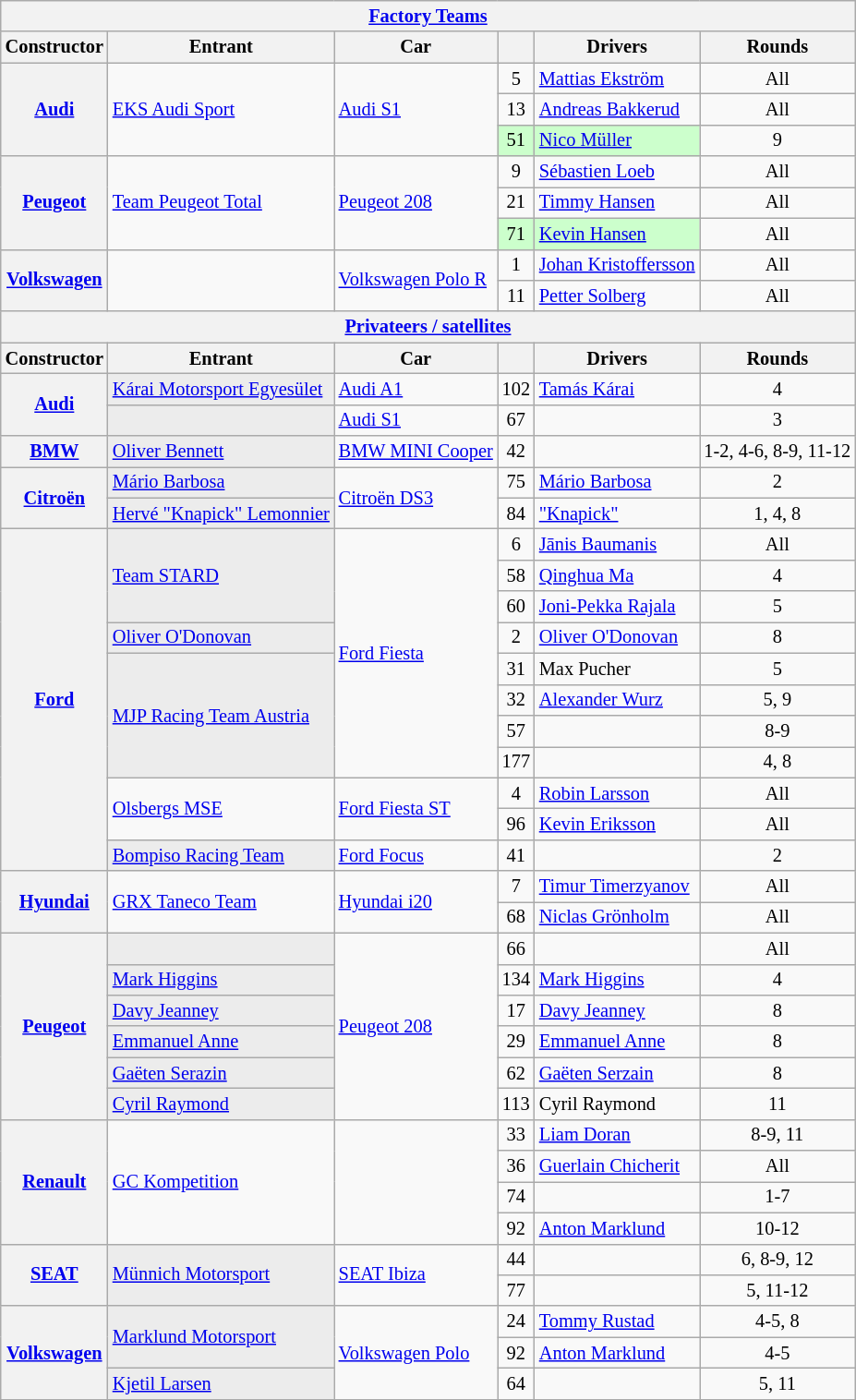<table class="wikitable" style="font-size: 85%;">
<tr>
<th colspan=6><strong><a href='#'>Factory Teams</a></strong></th>
</tr>
<tr>
<th>Constructor</th>
<th>Entrant</th>
<th>Car</th>
<th></th>
<th>Drivers</th>
<th>Rounds</th>
</tr>
<tr>
<th rowspan=3><a href='#'>Audi</a></th>
<td rowspan="3"> <a href='#'>EKS Audi Sport</a></td>
<td rowspan="3"><a href='#'>Audi S1</a></td>
<td align=center>5</td>
<td> <a href='#'>Mattias Ekström</a></td>
<td align=center>All</td>
</tr>
<tr>
<td align=center>13</td>
<td> <a href='#'>Andreas Bakkerud</a></td>
<td align=center>All</td>
</tr>
<tr>
<td style="background:#ccffcc;" align=center>51</td>
<td style="background:#ccffcc;"> <a href='#'>Nico Müller</a></td>
<td align=center>9</td>
</tr>
<tr>
<th rowspan=3><a href='#'>Peugeot</a></th>
<td rowspan="3"> <a href='#'>Team Peugeot Total</a></td>
<td rowspan="3"><a href='#'>Peugeot 208</a></td>
<td align=center>9</td>
<td> <a href='#'>Sébastien Loeb</a></td>
<td align=center>All</td>
</tr>
<tr>
<td align=center>21</td>
<td> <a href='#'>Timmy Hansen</a></td>
<td align=center>All</td>
</tr>
<tr>
<td style="background:#ccffcc;" align=center>71</td>
<td style="background:#ccffcc;"> <a href='#'>Kevin Hansen</a></td>
<td align=center>All</td>
</tr>
<tr>
<th rowspan=2><a href='#'>Volkswagen</a></th>
<td rowspan=2></td>
<td rowspan=2><a href='#'>Volkswagen Polo R</a></td>
<td align=center>1</td>
<td> <a href='#'>Johan Kristoffersson</a></td>
<td align=center>All</td>
</tr>
<tr>
<td align=center>11</td>
<td> <a href='#'>Petter Solberg</a></td>
<td align=center>All</td>
</tr>
<tr>
<th colspan=6><strong><a href='#'>Privateers / satellites</a></strong></th>
</tr>
<tr>
<th>Constructor</th>
<th>Entrant</th>
<th>Car</th>
<th></th>
<th>Drivers</th>
<th>Rounds</th>
</tr>
<tr>
<th rowspan=2><a href='#'>Audi</a></th>
<td rowspan=1 style="background:#ececec;"> <a href='#'>Kárai Motorsport Egyesület</a></td>
<td rowspan=1><a href='#'>Audi A1</a></td>
<td align=center>102</td>
<td> <a href='#'>Tamás Kárai</a></td>
<td align=center>4</td>
</tr>
<tr>
<td rowspan=1 style="background:#ececec;"></td>
<td rowspan=1><a href='#'>Audi S1</a></td>
<td align=center>67</td>
<td></td>
<td align=center>3</td>
</tr>
<tr>
<th rowspan=1><a href='#'>BMW</a></th>
<td rowspan=1 style="background:#ececec;"> <a href='#'>Oliver Bennett</a></td>
<td rowspan=1><a href='#'>BMW MINI Cooper</a></td>
<td align=center>42</td>
<td></td>
<td align=center>1-2, 4-6, 8-9, 11-12</td>
</tr>
<tr>
<th rowspan=2><a href='#'>Citroën</a></th>
<td rowspan=1 style="background:#ececec;"> <a href='#'>Mário Barbosa</a></td>
<td rowspan=2><a href='#'>Citroën DS3</a></td>
<td align=center>75</td>
<td> <a href='#'>Mário Barbosa</a></td>
<td align=center>2</td>
</tr>
<tr>
<td rowspan=1 style="background:#ececec;"> <a href='#'>Hervé "Knapick" Lemonnier</a></td>
<td align=center>84</td>
<td> <a href='#'>"Knapick"</a></td>
<td align=center>1, 4, 8</td>
</tr>
<tr>
<th rowspan=11><a href='#'>Ford</a></th>
<td rowspan=3 style="background:#ececec;"> <a href='#'>Team STARD</a></td>
<td rowspan=8><a href='#'>Ford Fiesta</a></td>
<td align=center>6</td>
<td> <a href='#'>Jānis Baumanis</a></td>
<td align=center>All</td>
</tr>
<tr>
<td align=center>58</td>
<td> <a href='#'>Qinghua Ma</a></td>
<td align=center>4</td>
</tr>
<tr>
<td align=center>60</td>
<td> <a href='#'>Joni-Pekka Rajala</a></td>
<td align=center>5</td>
</tr>
<tr>
<td rowspan=1 style="background:#ececec;"> <a href='#'>Oliver O'Donovan</a></td>
<td align=center>2</td>
<td> <a href='#'>Oliver O'Donovan</a></td>
<td align=center>8</td>
</tr>
<tr>
<td rowspan=4 style="background:#ececec;"> <a href='#'>MJP Racing Team Austria</a></td>
<td align=center>31</td>
<td> Max Pucher</td>
<td align=center>5</td>
</tr>
<tr>
<td align=center>32</td>
<td> <a href='#'>Alexander Wurz</a></td>
<td align=center>5, 9</td>
</tr>
<tr>
<td align=center>57</td>
<td></td>
<td align=center>8-9</td>
</tr>
<tr>
<td align=center>177</td>
<td></td>
<td align=center>4, 8</td>
</tr>
<tr>
<td rowspan=2> <a href='#'>Olsbergs MSE</a></td>
<td rowspan=2><a href='#'>Ford Fiesta ST</a></td>
<td align=center>4</td>
<td> <a href='#'>Robin Larsson</a></td>
<td align=center>All</td>
</tr>
<tr>
<td align=center>96</td>
<td> <a href='#'>Kevin Eriksson</a></td>
<td align=center>All</td>
</tr>
<tr>
<td rowspan=1 style="background:#ececec;"> <a href='#'>Bompiso Racing Team</a></td>
<td rowspan=1><a href='#'>Ford Focus</a></td>
<td align=center>41</td>
<td></td>
<td align=center>2</td>
</tr>
<tr>
<th rowspan=2><a href='#'>Hyundai</a></th>
<td rowspan=2> <a href='#'>GRX Taneco Team</a></td>
<td rowspan=2><a href='#'>Hyundai i20</a></td>
<td align=center>7</td>
<td> <a href='#'>Timur Timerzyanov</a></td>
<td align=center>All</td>
</tr>
<tr>
<td align=center>68</td>
<td> <a href='#'>Niclas Grönholm</a></td>
<td align=center>All</td>
</tr>
<tr>
<th rowspan=6><a href='#'>Peugeot</a></th>
<td rowspan=1 style="background:#ececec;"></td>
<td rowspan=6><a href='#'>Peugeot 208</a></td>
<td align=center>66</td>
<td></td>
<td align=center>All</td>
</tr>
<tr>
<td rowspan=1 style="background:#ececec;"> <a href='#'>Mark Higgins</a></td>
<td align=center>134</td>
<td> <a href='#'>Mark Higgins</a></td>
<td align=center>4</td>
</tr>
<tr>
<td rowspan=1 style="background:#ececec;"> <a href='#'>Davy Jeanney</a></td>
<td align=center>17</td>
<td> <a href='#'>Davy Jeanney</a></td>
<td align=center>8</td>
</tr>
<tr>
<td rowspan=1 style="background:#ececec;"> <a href='#'>Emmanuel Anne</a></td>
<td align=center>29</td>
<td> <a href='#'>Emmanuel Anne</a></td>
<td align=center>8</td>
</tr>
<tr>
<td rowspan=1 style="background:#ececec;"> <a href='#'>Gaëten Serazin</a></td>
<td align=center>62</td>
<td> <a href='#'>Gaëten Serzain</a></td>
<td align=center>8</td>
</tr>
<tr>
<td rowspan=1 style="background:#ececec;"> <a href='#'>Cyril Raymond</a></td>
<td align=center>113</td>
<td> Cyril Raymond</td>
<td align=center>11</td>
</tr>
<tr>
<th rowspan=4><a href='#'>Renault</a></th>
<td rowspan=4> <a href='#'>GC Kompetition</a></td>
<td rowspan=4></td>
<td align=center>33</td>
<td> <a href='#'>Liam Doran</a></td>
<td align=center>8-9, 11</td>
</tr>
<tr>
<td align=center>36</td>
<td> <a href='#'>Guerlain Chicherit</a></td>
<td align=center>All</td>
</tr>
<tr>
<td align=center>74</td>
<td></td>
<td align=center>1-7</td>
</tr>
<tr>
<td align=center>92</td>
<td> <a href='#'>Anton Marklund</a></td>
<td align=center>10-12</td>
</tr>
<tr>
<th rowspan=2><a href='#'>SEAT</a></th>
<td rowspan=2 style="background:#ececec;"> <a href='#'>Münnich Motorsport</a></td>
<td rowspan=2><a href='#'>SEAT Ibiza</a></td>
<td align=center>44</td>
<td></td>
<td align=center>6, 8-9, 12</td>
</tr>
<tr>
<td align=center>77</td>
<td></td>
<td align=center>5, 11-12</td>
</tr>
<tr>
<th rowspan=3><a href='#'>Volkswagen</a></th>
<td rowspan=2 style="background:#ececec;"> <a href='#'>Marklund Motorsport</a></td>
<td rowspan=3><a href='#'>Volkswagen Polo</a></td>
<td align=center>24</td>
<td> <a href='#'>Tommy Rustad</a></td>
<td align=center>4-5, 8</td>
</tr>
<tr>
<td align=center>92</td>
<td> <a href='#'>Anton Marklund</a></td>
<td align=center>4-5</td>
</tr>
<tr>
<td rowspan=1 style="background:#ececec;"> <a href='#'>Kjetil Larsen</a></td>
<td align=center>64</td>
<td></td>
<td align=center>5, 11</td>
</tr>
<tr>
</tr>
</table>
